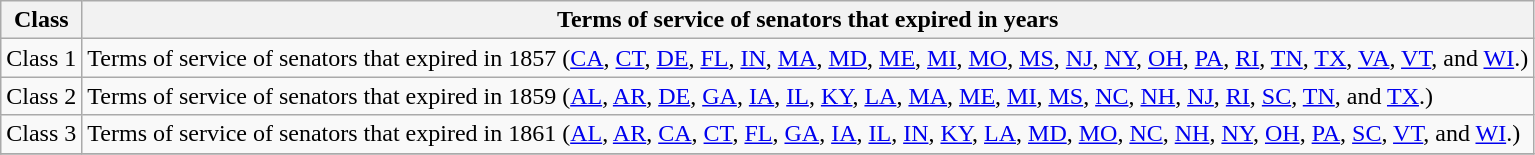<table class="wikitable sortable">
<tr valign=bottom>
<th>Class</th>
<th>Terms of service of senators that expired in years</th>
</tr>
<tr>
<td>Class 1</td>
<td>Terms of service of senators that expired in 1857 (<a href='#'>CA</a>, <a href='#'>CT</a>, <a href='#'>DE</a>, <a href='#'>FL</a>, <a href='#'>IN</a>, <a href='#'>MA</a>, <a href='#'>MD</a>, <a href='#'>ME</a>,  <a href='#'>MI</a>, <a href='#'>MO</a>, <a href='#'>MS</a>, <a href='#'>NJ</a>, <a href='#'>NY</a>, <a href='#'>OH</a>, <a href='#'>PA</a>, <a href='#'>RI</a>, <a href='#'>TN</a>, <a href='#'>TX</a>, <a href='#'>VA</a>, <a href='#'>VT</a>, and <a href='#'>WI</a>.)</td>
</tr>
<tr>
<td>Class 2</td>
<td>Terms of service of senators that expired in 1859 (<a href='#'>AL</a>, <a href='#'>AR</a>, <a href='#'>DE</a>, <a href='#'>GA</a>, <a href='#'>IA</a>, <a href='#'>IL</a>, <a href='#'>KY</a>, <a href='#'>LA</a>, <a href='#'>MA</a>, <a href='#'>ME</a>, <a href='#'>MI</a>, <a href='#'>MS</a>, <a href='#'>NC</a>, <a href='#'>NH</a>, <a href='#'>NJ</a>, <a href='#'>RI</a>, <a href='#'>SC</a>, <a href='#'>TN</a>, and <a href='#'>TX</a>.)</td>
</tr>
<tr>
<td>Class 3</td>
<td>Terms of service of senators that expired in 1861 (<a href='#'>AL</a>, <a href='#'>AR</a>, <a href='#'>CA</a>, <a href='#'>CT</a>, <a href='#'>FL</a>, <a href='#'>GA</a>, <a href='#'>IA</a>, <a href='#'>IL</a>, <a href='#'>IN</a>, <a href='#'>KY</a>, <a href='#'>LA</a>, <a href='#'>MD</a>, <a href='#'>MO</a>, <a href='#'>NC</a>, <a href='#'>NH</a>, <a href='#'>NY</a>, <a href='#'>OH</a>, <a href='#'>PA</a>, <a href='#'>SC</a>, <a href='#'>VT</a>, and <a href='#'>WI</a>.)</td>
</tr>
<tr>
</tr>
</table>
